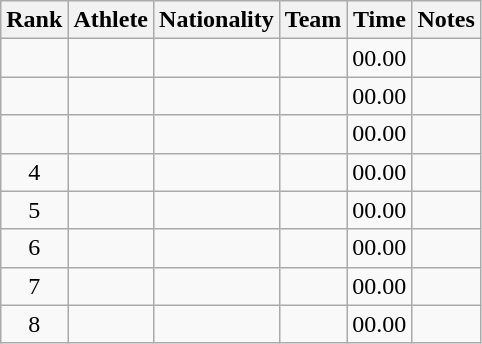<table class="wikitable sortable plainrowheaders" style="text-align:center">
<tr>
<th scope="col">Rank</th>
<th scope="col">Athlete</th>
<th scope="col">Nationality</th>
<th scope="col">Team</th>
<th scope="col">Time</th>
<th scope="col">Notes</th>
</tr>
<tr>
<td></td>
<td align=left></td>
<td align=left></td>
<td></td>
<td>00.00</td>
<td></td>
</tr>
<tr>
<td></td>
<td align=left></td>
<td align=left></td>
<td></td>
<td>00.00</td>
<td></td>
</tr>
<tr>
<td></td>
<td align=left></td>
<td align=left></td>
<td></td>
<td>00.00</td>
<td></td>
</tr>
<tr>
<td>4</td>
<td align=left></td>
<td align=left></td>
<td></td>
<td>00.00</td>
<td></td>
</tr>
<tr>
<td>5</td>
<td align=left></td>
<td align=left></td>
<td></td>
<td>00.00</td>
<td></td>
</tr>
<tr>
<td>6</td>
<td align=left></td>
<td align=left></td>
<td></td>
<td>00.00</td>
<td></td>
</tr>
<tr>
<td>7</td>
<td align=left></td>
<td align=left></td>
<td></td>
<td>00.00</td>
<td></td>
</tr>
<tr>
<td>8</td>
<td align=left></td>
<td align=left></td>
<td></td>
<td>00.00</td>
<td></td>
</tr>
</table>
